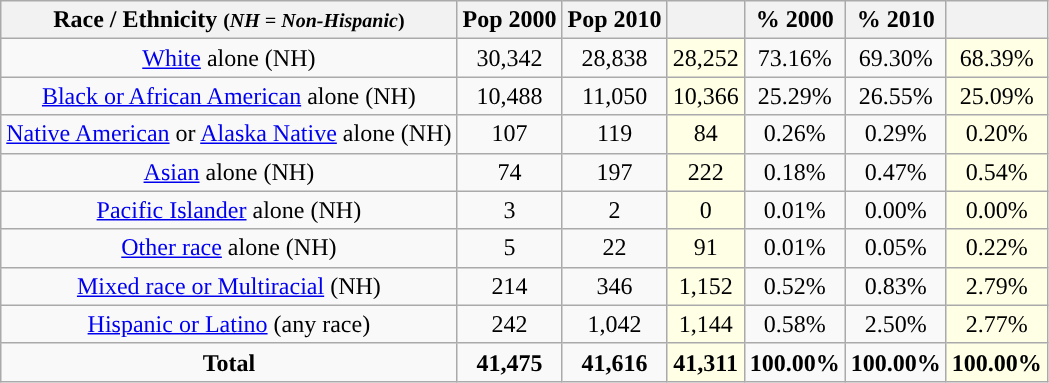<table class="wikitable" style="text-align:center;">
<tr>
<th>Race / Ethnicity <small>(<em>NH = Non-Hispanic</em>)</small></th>
<th>Pop 2000</th>
<th>Pop 2010</th>
<th></th>
<th>% 2000</th>
<th>% 2010</th>
<th></th>
</tr>
<tr>
<td><a href='#'>White</a> alone (NH)</td>
<td>30,342</td>
<td>28,838</td>
<td style='background: #ffffe6;'>28,252</td>
<td>73.16%</td>
<td>69.30%</td>
<td style='background: #ffffe6;'>68.39%</td>
</tr>
<tr>
<td><a href='#'>Black or African American</a> alone (NH)</td>
<td>10,488</td>
<td>11,050</td>
<td style='background: #ffffe6;'>10,366</td>
<td>25.29%</td>
<td>26.55%</td>
<td style='background: #ffffe6;'>25.09%</td>
</tr>
<tr>
<td><a href='#'>Native American</a> or <a href='#'>Alaska Native</a> alone (NH)</td>
<td>107</td>
<td>119</td>
<td style='background: #ffffe6;'>84</td>
<td>0.26%</td>
<td>0.29%</td>
<td style='background: #ffffe6;'>0.20%</td>
</tr>
<tr>
<td><a href='#'>Asian</a> alone (NH)</td>
<td>74</td>
<td>197</td>
<td style='background: #ffffe6;'>222</td>
<td>0.18%</td>
<td>0.47%</td>
<td style='background: #ffffe6;'>0.54%</td>
</tr>
<tr>
<td><a href='#'>Pacific Islander</a> alone (NH)</td>
<td>3</td>
<td>2</td>
<td style='background: #ffffe6;'>0</td>
<td>0.01%</td>
<td>0.00%</td>
<td style='background: #ffffe6;'>0.00%</td>
</tr>
<tr>
<td><a href='#'>Other race</a> alone (NH)</td>
<td>5</td>
<td>22</td>
<td style='background: #ffffe6;'>91</td>
<td>0.01%</td>
<td>0.05%</td>
<td style='background: #ffffe6;'>0.22%</td>
</tr>
<tr>
<td><a href='#'>Mixed race or Multiracial</a> (NH)</td>
<td>214</td>
<td>346</td>
<td style='background: #ffffe6;'>1,152</td>
<td>0.52%</td>
<td>0.83%</td>
<td style='background: #ffffe6;'>2.79%</td>
</tr>
<tr>
<td><a href='#'>Hispanic or Latino</a> (any race)</td>
<td>242</td>
<td>1,042</td>
<td style='background: #ffffe6;'>1,144</td>
<td>0.58%</td>
<td>2.50%</td>
<td style='background: #ffffe6;'>2.77%</td>
</tr>
<tr>
<td><strong>Total</strong></td>
<td><strong>41,475</strong></td>
<td><strong>41,616</strong></td>
<td style='background: #ffffe6;'><strong>41,311</strong></td>
<td><strong>100.00%</strong></td>
<td><strong>100.00%</strong></td>
<td style='background: #ffffe6;'><strong>100.00%</strong></td>
</tr>
</table>
